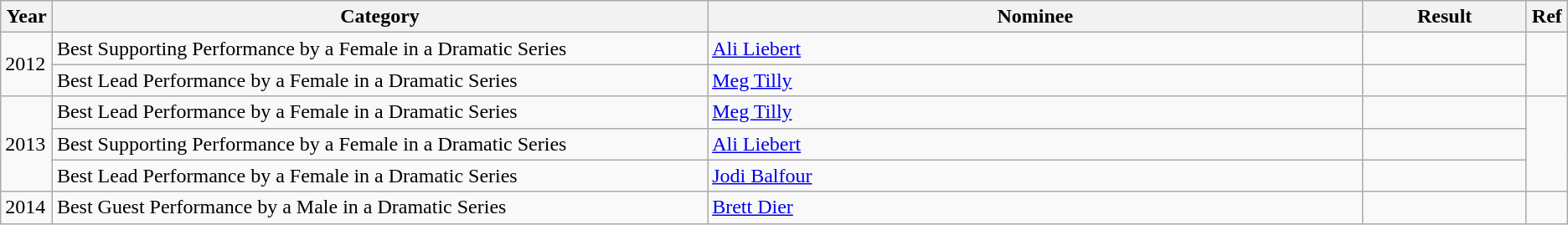<table class="wikitable">
<tr>
<th width=3%>Year</th>
<th width=40%>Category</th>
<th width=40%>Nominee</th>
<th width=10%>Result</th>
<th width=2%>Ref</th>
</tr>
<tr>
<td rowspan="2">2012</td>
<td>Best Supporting Performance by a Female in a Dramatic Series</td>
<td><a href='#'>Ali Liebert</a></td>
<td></td>
<td rowspan="2"></td>
</tr>
<tr>
<td>Best Lead Performance by a Female in a Dramatic Series</td>
<td><a href='#'>Meg Tilly</a></td>
<td></td>
</tr>
<tr>
<td rowspan="3">2013</td>
<td>Best Lead Performance by a Female in a Dramatic Series</td>
<td><a href='#'>Meg Tilly</a></td>
<td></td>
<td rowspan="3"></td>
</tr>
<tr>
<td>Best Supporting Performance by a Female in a Dramatic Series</td>
<td><a href='#'>Ali Liebert</a></td>
<td></td>
</tr>
<tr>
<td>Best Lead Performance by a Female in a Dramatic Series</td>
<td><a href='#'>Jodi Balfour</a></td>
<td></td>
</tr>
<tr>
<td>2014</td>
<td>Best Guest Performance by a Male in a Dramatic Series</td>
<td><a href='#'>Brett Dier</a></td>
<td></td>
<td></td>
</tr>
</table>
